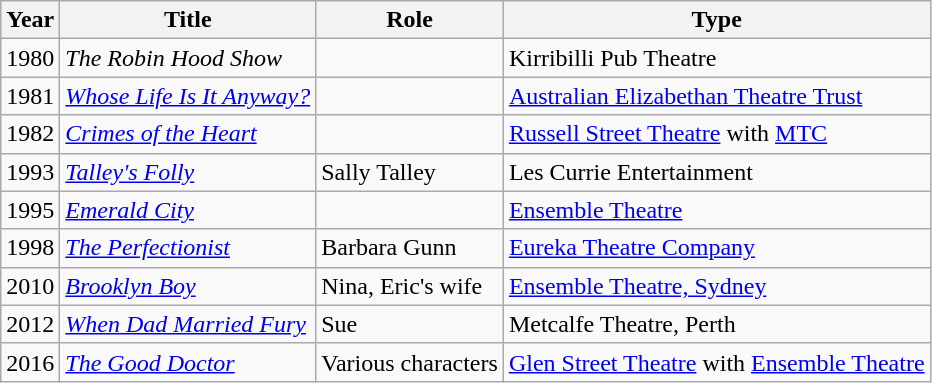<table class="wikitable sortable">
<tr>
<th>Year</th>
<th>Title</th>
<th>Role</th>
<th class="unsortable">Type</th>
</tr>
<tr>
<td>1980</td>
<td><em>The Robin Hood Show</em></td>
<td></td>
<td>Kirribilli Pub Theatre </td>
</tr>
<tr>
<td>1981</td>
<td><em><a href='#'>Whose Life Is It Anyway?</a></em></td>
<td></td>
<td><a href='#'>Australian Elizabethan Theatre Trust</a></td>
</tr>
<tr>
<td>1982</td>
<td><em><a href='#'>Crimes of the Heart</a></em></td>
<td></td>
<td><a href='#'>Russell Street Theatre</a> with <a href='#'>MTC</a></td>
</tr>
<tr>
<td>1993</td>
<td><em><a href='#'>Talley's Folly</a></em></td>
<td>Sally Talley</td>
<td>Les Currie Entertainment</td>
</tr>
<tr>
<td>1995</td>
<td><em><a href='#'>Emerald City</a></em></td>
<td></td>
<td><a href='#'>Ensemble Theatre</a></td>
</tr>
<tr>
<td>1998</td>
<td><em><a href='#'>The Perfectionist</a></em></td>
<td>Barbara Gunn</td>
<td><a href='#'>Eureka Theatre Company</a></td>
</tr>
<tr>
<td>2010</td>
<td><em><a href='#'>Brooklyn Boy</a></em></td>
<td>Nina, Eric's wife</td>
<td><a href='#'>Ensemble Theatre, Sydney</a></td>
</tr>
<tr>
<td>2012</td>
<td><em><a href='#'>When Dad Married Fury</a></em></td>
<td>Sue</td>
<td>Metcalfe Theatre, Perth</td>
</tr>
<tr>
<td>2016</td>
<td><em><a href='#'>The Good Doctor</a></em></td>
<td>Various characters</td>
<td><a href='#'>Glen Street Theatre</a> with <a href='#'>Ensemble Theatre</a></td>
</tr>
</table>
